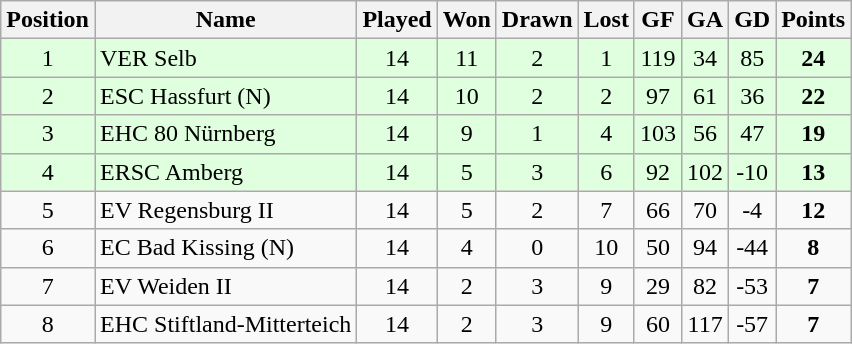<table class="wikitable">
<tr align="center">
<th>Position</th>
<th>Name</th>
<th>Played</th>
<th>Won</th>
<th>Drawn</th>
<th>Lost</th>
<th>GF</th>
<th>GA</th>
<th>GD</th>
<th>Points</th>
</tr>
<tr align="center" bgcolor="#dfffdf">
<td>1</td>
<td align="left">VER Selb</td>
<td>14</td>
<td>11</td>
<td>2</td>
<td>1</td>
<td>119</td>
<td>34</td>
<td>85</td>
<td><strong>24</strong></td>
</tr>
<tr align="center" bgcolor="#dfffdf">
<td>2</td>
<td align="left">ESC Hassfurt (N)</td>
<td>14</td>
<td>10</td>
<td>2</td>
<td>2</td>
<td>97</td>
<td>61</td>
<td>36</td>
<td><strong>22</strong></td>
</tr>
<tr align="center" bgcolor="#dfffdf">
<td>3</td>
<td align="left">EHC 80 Nürnberg</td>
<td>14</td>
<td>9</td>
<td>1</td>
<td>4</td>
<td>103</td>
<td>56</td>
<td>47</td>
<td><strong>19</strong></td>
</tr>
<tr align="center" bgcolor="#dfffdf">
<td>4</td>
<td align="left">ERSC Amberg</td>
<td>14</td>
<td>5</td>
<td>3</td>
<td>6</td>
<td>92</td>
<td>102</td>
<td>-10</td>
<td><strong>13</strong></td>
</tr>
<tr align="center">
<td>5</td>
<td align="left">EV Regensburg II</td>
<td>14</td>
<td>5</td>
<td>2</td>
<td>7</td>
<td>66</td>
<td>70</td>
<td>-4</td>
<td><strong>12</strong></td>
</tr>
<tr align="center">
<td>6</td>
<td align="left">EC Bad Kissing (N)</td>
<td>14</td>
<td>4</td>
<td>0</td>
<td>10</td>
<td>50</td>
<td>94</td>
<td>-44</td>
<td><strong>8</strong></td>
</tr>
<tr align="center">
<td>7</td>
<td align="left">EV Weiden II</td>
<td>14</td>
<td>2</td>
<td>3</td>
<td>9</td>
<td>29</td>
<td>82</td>
<td>-53</td>
<td><strong>7</strong></td>
</tr>
<tr align="center">
<td>8</td>
<td align="left">EHC Stiftland-Mitterteich</td>
<td>14</td>
<td>2</td>
<td>3</td>
<td>9</td>
<td>60</td>
<td>117</td>
<td>-57</td>
<td><strong>7</strong></td>
</tr>
</table>
